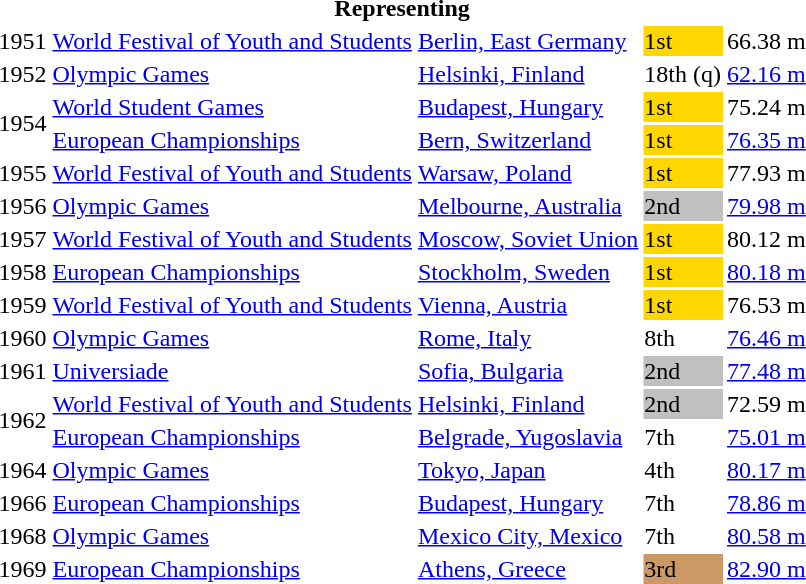<table>
<tr>
<th colspan="5">Representing </th>
</tr>
<tr>
<td>1951</td>
<td><a href='#'>World Festival of Youth and Students</a></td>
<td><a href='#'>Berlin, East Germany</a></td>
<td bgcolor=gold>1st</td>
<td>66.38 m</td>
</tr>
<tr>
<td>1952</td>
<td><a href='#'>Olympic Games</a></td>
<td><a href='#'>Helsinki, Finland</a></td>
<td>18th (q)</td>
<td><a href='#'>62.16 m</a></td>
</tr>
<tr>
<td rowspan=2>1954</td>
<td><a href='#'>World Student Games</a></td>
<td><a href='#'>Budapest, Hungary</a></td>
<td bgcolor=gold>1st</td>
<td>75.24 m</td>
</tr>
<tr>
<td><a href='#'>European Championships</a></td>
<td><a href='#'>Bern, Switzerland</a></td>
<td bgcolor=gold>1st</td>
<td><a href='#'>76.35 m</a></td>
</tr>
<tr>
<td>1955</td>
<td><a href='#'>World Festival of Youth and Students</a></td>
<td><a href='#'>Warsaw, Poland</a></td>
<td bgcolor=gold>1st</td>
<td>77.93 m</td>
</tr>
<tr>
<td>1956</td>
<td><a href='#'>Olympic Games</a></td>
<td><a href='#'>Melbourne, Australia</a></td>
<td bgcolor=silver>2nd</td>
<td><a href='#'>79.98 m</a></td>
</tr>
<tr>
<td>1957</td>
<td><a href='#'>World Festival of Youth and Students</a></td>
<td><a href='#'>Moscow, Soviet Union</a></td>
<td bgcolor=gold>1st</td>
<td>80.12 m</td>
</tr>
<tr>
<td>1958</td>
<td><a href='#'>European Championships</a></td>
<td><a href='#'>Stockholm, Sweden</a></td>
<td bgcolor=gold>1st</td>
<td><a href='#'>80.18 m</a></td>
</tr>
<tr>
<td>1959</td>
<td><a href='#'>World Festival of Youth and Students</a></td>
<td><a href='#'>Vienna, Austria</a></td>
<td bgcolor=gold>1st</td>
<td>76.53 m</td>
</tr>
<tr>
<td>1960</td>
<td><a href='#'>Olympic Games</a></td>
<td><a href='#'>Rome, Italy</a></td>
<td>8th</td>
<td><a href='#'>76.46 m</a></td>
</tr>
<tr>
<td>1961</td>
<td><a href='#'>Universiade</a></td>
<td><a href='#'>Sofia, Bulgaria</a></td>
<td bgcolor=silver>2nd</td>
<td><a href='#'>77.48 m</a></td>
</tr>
<tr>
<td rowspan=2>1962</td>
<td><a href='#'>World Festival of Youth and Students</a></td>
<td><a href='#'>Helsinki, Finland</a></td>
<td bgcolor=silver>2nd</td>
<td>72.59 m</td>
</tr>
<tr>
<td><a href='#'>European Championships</a></td>
<td><a href='#'>Belgrade, Yugoslavia</a></td>
<td>7th</td>
<td><a href='#'>75.01 m</a></td>
</tr>
<tr>
<td>1964</td>
<td><a href='#'>Olympic Games</a></td>
<td><a href='#'>Tokyo, Japan</a></td>
<td>4th</td>
<td><a href='#'>80.17 m</a></td>
</tr>
<tr>
<td>1966</td>
<td><a href='#'>European Championships</a></td>
<td><a href='#'>Budapest, Hungary</a></td>
<td>7th</td>
<td><a href='#'>78.86 m</a></td>
</tr>
<tr>
<td>1968</td>
<td><a href='#'>Olympic Games</a></td>
<td><a href='#'>Mexico City, Mexico</a></td>
<td>7th</td>
<td><a href='#'>80.58 m</a></td>
</tr>
<tr>
<td>1969</td>
<td><a href='#'>European Championships</a></td>
<td><a href='#'>Athens, Greece</a></td>
<td bgcolor=cc9966>3rd</td>
<td><a href='#'>82.90 m</a></td>
</tr>
</table>
